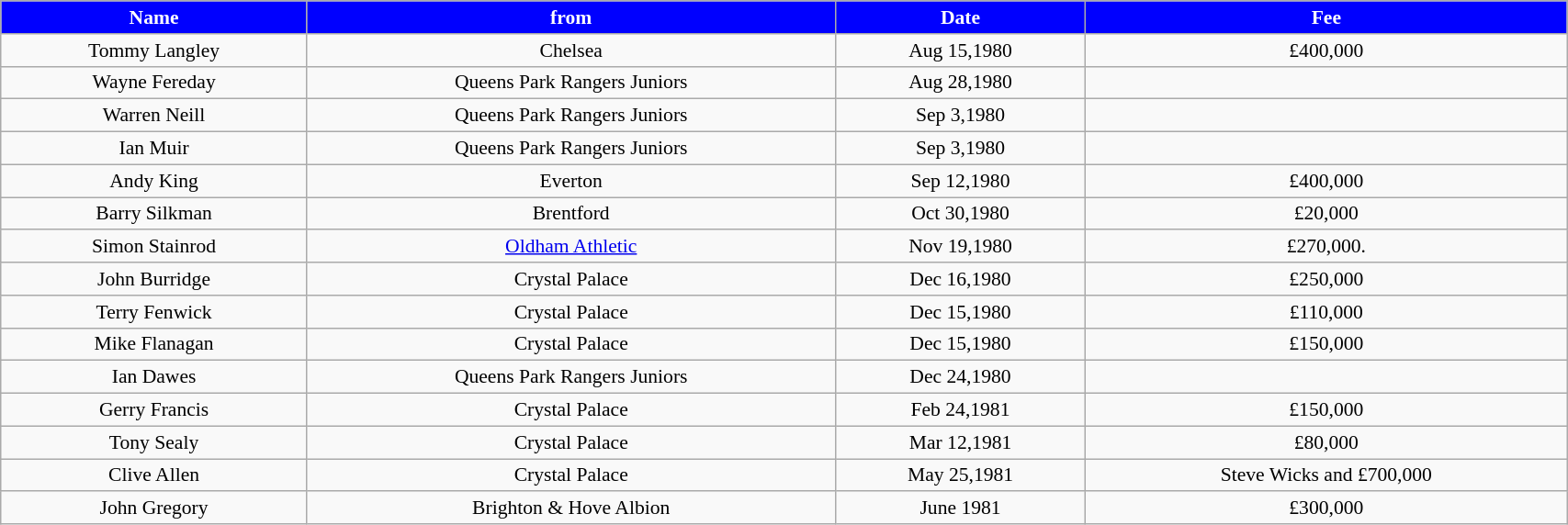<table class="wikitable" style="text-align:center; font-size:90%; width:90%;">
<tr>
<th style="background:#0000FF; color:#FFFFFF; text-align:center;"><strong>Name</strong></th>
<th style="background:#0000FF; color:#FFFFFF; text-align:center;">from</th>
<th style="background:#0000FF; color:#FFFFFF; text-align:center;">Date</th>
<th style="background:#0000FF; color:#FFFFFF; text-align:center;">Fee</th>
</tr>
<tr>
<td>Tommy Langley</td>
<td>Chelsea</td>
<td>Aug 15,1980</td>
<td>£400,000</td>
</tr>
<tr>
<td>Wayne Fereday</td>
<td>Queens Park Rangers Juniors</td>
<td>Aug 28,1980</td>
<td></td>
</tr>
<tr>
<td>Warren Neill</td>
<td>Queens Park Rangers Juniors</td>
<td>Sep 3,1980</td>
<td></td>
</tr>
<tr>
<td>Ian Muir</td>
<td>Queens Park Rangers Juniors</td>
<td>Sep 3,1980</td>
<td></td>
</tr>
<tr>
<td>Andy King</td>
<td>Everton</td>
<td>Sep 12,1980</td>
<td>£400,000</td>
</tr>
<tr>
<td>Barry Silkman</td>
<td>Brentford</td>
<td>Oct 30,1980</td>
<td>£20,000</td>
</tr>
<tr>
<td>Simon Stainrod</td>
<td><a href='#'>Oldham Athletic</a></td>
<td>Nov 19,1980</td>
<td>£270,000.</td>
</tr>
<tr>
<td>John Burridge</td>
<td>Crystal Palace</td>
<td>Dec 16,1980</td>
<td>£250,000</td>
</tr>
<tr>
<td>Terry Fenwick</td>
<td>Crystal Palace</td>
<td>Dec 15,1980</td>
<td>£110,000</td>
</tr>
<tr>
<td>Mike Flanagan</td>
<td>Crystal Palace</td>
<td>Dec 15,1980</td>
<td>£150,000</td>
</tr>
<tr>
<td>Ian Dawes</td>
<td>Queens Park Rangers Juniors</td>
<td>Dec 24,1980</td>
<td></td>
</tr>
<tr>
<td>Gerry Francis</td>
<td>Crystal Palace</td>
<td>Feb 24,1981</td>
<td>£150,000</td>
</tr>
<tr>
<td>Tony Sealy</td>
<td>Crystal Palace</td>
<td>Mar 12,1981</td>
<td>£80,000</td>
</tr>
<tr>
<td>Clive Allen</td>
<td>Crystal Palace</td>
<td>May 25,1981</td>
<td>Steve Wicks and £700,000</td>
</tr>
<tr>
<td>John Gregory</td>
<td>Brighton & Hove Albion</td>
<td>June 1981</td>
<td>£300,000</td>
</tr>
</table>
